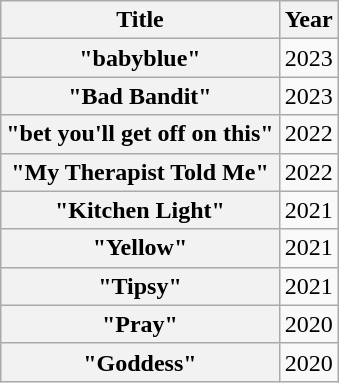<table class="wikitable plainrowheaders" style="text-align:center;">
<tr>
<th scope="col">Title</th>
<th scope="col">Year</th>
</tr>
<tr>
<th scope="row">"babyblue"</th>
<td>2023</td>
</tr>
<tr>
<th scope="row">"Bad Bandit"</th>
<td>2023</td>
</tr>
<tr>
<th scope="row">"bet you'll get off on this"</th>
<td>2022</td>
</tr>
<tr>
<th scope="row">"My Therapist Told Me"</th>
<td>2022</td>
</tr>
<tr>
<th scope="row">"Kitchen Light"</th>
<td>2021</td>
</tr>
<tr>
<th scope="row">"Yellow"</th>
<td>2021</td>
</tr>
<tr>
<th scope="row">"Tipsy"</th>
<td>2021</td>
</tr>
<tr>
<th scope="row">"Pray"</th>
<td>2020</td>
</tr>
<tr>
<th scope="row">"Goddess"</th>
<td>2020</td>
</tr>
</table>
